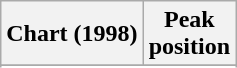<table class="wikitable sortable plainrowheaders">
<tr>
<th>Chart (1998)</th>
<th>Peak<br>position</th>
</tr>
<tr>
</tr>
<tr>
</tr>
</table>
